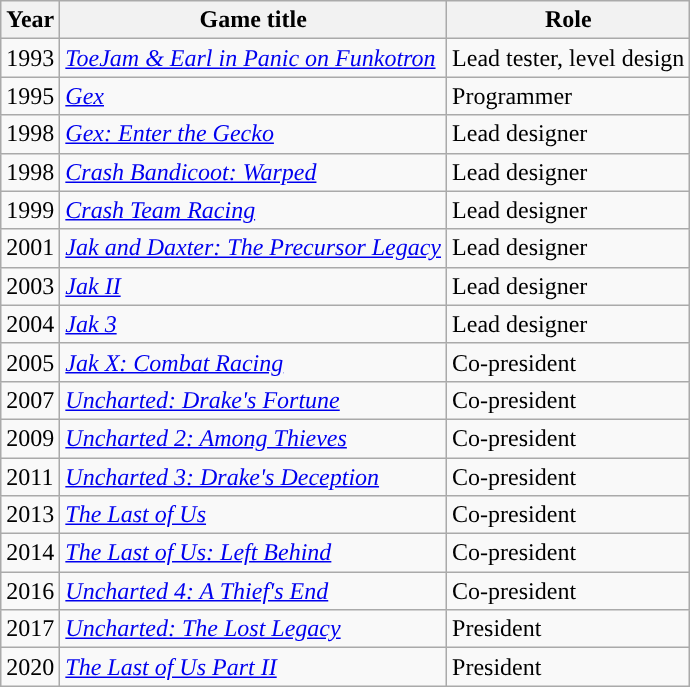<table class="wikitable sortable" style="border:none; margin:0;">
<tr valign="bottom">
<th scope="col">Year</th>
<th scope="col">Game title</th>
<th scope="col">Role</th>
</tr>
<tr>
<td>1993</td>
<td><em><a href='#'>ToeJam & Earl in Panic on Funkotron</a></em></td>
<td>Lead tester, level design</td>
</tr>
<tr>
<td>1995</td>
<td><em><a href='#'>Gex</a></em></td>
<td>Programmer</td>
</tr>
<tr>
<td>1998</td>
<td><em><a href='#'>Gex: Enter the Gecko</a></em></td>
<td>Lead designer</td>
</tr>
<tr>
<td>1998</td>
<td><em><a href='#'>Crash Bandicoot: Warped</a></em></td>
<td>Lead designer</td>
</tr>
<tr>
<td>1999</td>
<td><em><a href='#'>Crash Team Racing</a></em></td>
<td>Lead designer</td>
</tr>
<tr>
<td>2001</td>
<td><em><a href='#'>Jak and Daxter: The Precursor Legacy</a></em></td>
<td>Lead designer</td>
</tr>
<tr>
<td>2003</td>
<td><em><a href='#'>Jak II</a></em></td>
<td>Lead designer</td>
</tr>
<tr>
<td>2004</td>
<td><em><a href='#'>Jak 3</a></em></td>
<td>Lead designer</td>
</tr>
<tr>
<td>2005</td>
<td><em><a href='#'>Jak X: Combat Racing</a></em></td>
<td>Co-president</td>
</tr>
<tr>
<td>2007</td>
<td><em><a href='#'>Uncharted: Drake's Fortune</a></em></td>
<td>Co-president</td>
</tr>
<tr>
<td>2009</td>
<td><em><a href='#'>Uncharted 2: Among Thieves</a></em></td>
<td>Co-president</td>
</tr>
<tr>
<td>2011</td>
<td><em><a href='#'>Uncharted 3: Drake's Deception</a></em></td>
<td>Co-president</td>
</tr>
<tr>
<td>2013</td>
<td><em><a href='#'>The Last of Us</a></em></td>
<td>Co-president</td>
</tr>
<tr>
<td>2014</td>
<td><em><a href='#'>The Last of Us: Left Behind</a></em></td>
<td>Co-president</td>
</tr>
<tr>
<td>2016</td>
<td><em><a href='#'>Uncharted 4: A Thief's End</a></em></td>
<td>Co-president</td>
</tr>
<tr>
<td>2017</td>
<td><em><a href='#'>Uncharted: The Lost Legacy</a></em></td>
<td>President</td>
</tr>
<tr>
<td>2020</td>
<td><em><a href='#'>The Last of Us Part II</a></em></td>
<td>President</td>
</tr>
</table>
